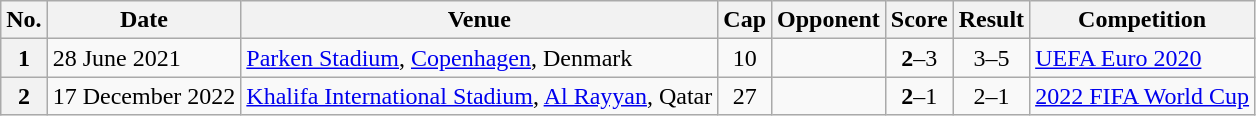<table class="wikitable">
<tr>
<th>No.</th>
<th>Date</th>
<th>Venue</th>
<th>Cap</th>
<th>Opponent</th>
<th>Score</th>
<th>Result</th>
<th>Competition</th>
</tr>
<tr>
<th>1</th>
<td>28 June 2021</td>
<td><a href='#'>Parken Stadium</a>, <a href='#'>Copenhagen</a>, Denmark</td>
<td align=center>10</td>
<td></td>
<td align=center><strong>2</strong>–3</td>
<td align=center>3–5 </td>
<td><a href='#'>UEFA Euro 2020</a></td>
</tr>
<tr>
<th>2</th>
<td>17 December 2022</td>
<td><a href='#'>Khalifa International Stadium</a>, <a href='#'>Al Rayyan</a>, Qatar</td>
<td align=center>27</td>
<td></td>
<td align=center><strong>2</strong>–1</td>
<td align=center>2–1</td>
<td><a href='#'>2022 FIFA World Cup</a></td>
</tr>
</table>
